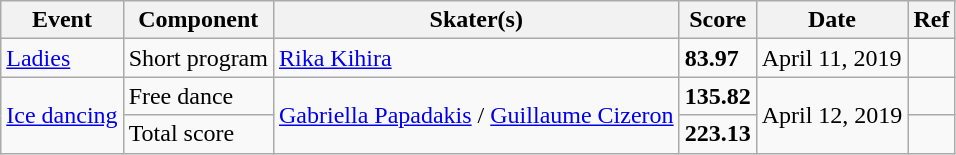<table class="wikitable sortable">
<tr>
<th>Event</th>
<th class="unsortable">Component</th>
<th>Skater(s)</th>
<th>Score</th>
<th>Date</th>
<th class="unsortable">Ref</th>
</tr>
<tr>
<td><a href='#'>Ladies</a></td>
<td>Short program</td>
<td> <a href='#'>Rika Kihira</a></td>
<td><strong>83.97</strong></td>
<td>April 11, 2019</td>
<td></td>
</tr>
<tr>
<td rowspan=2><a href='#'>Ice dancing</a></td>
<td>Free dance</td>
<td rowspan=2> <a href='#'>Gabriella Papadakis</a> / <a href='#'>Guillaume Cizeron</a></td>
<td><strong>135.82</strong></td>
<td rowspan=2>April 12, 2019</td>
<td></td>
</tr>
<tr>
<td>Total score</td>
<td><strong>223.13</strong></td>
<td></td>
</tr>
</table>
